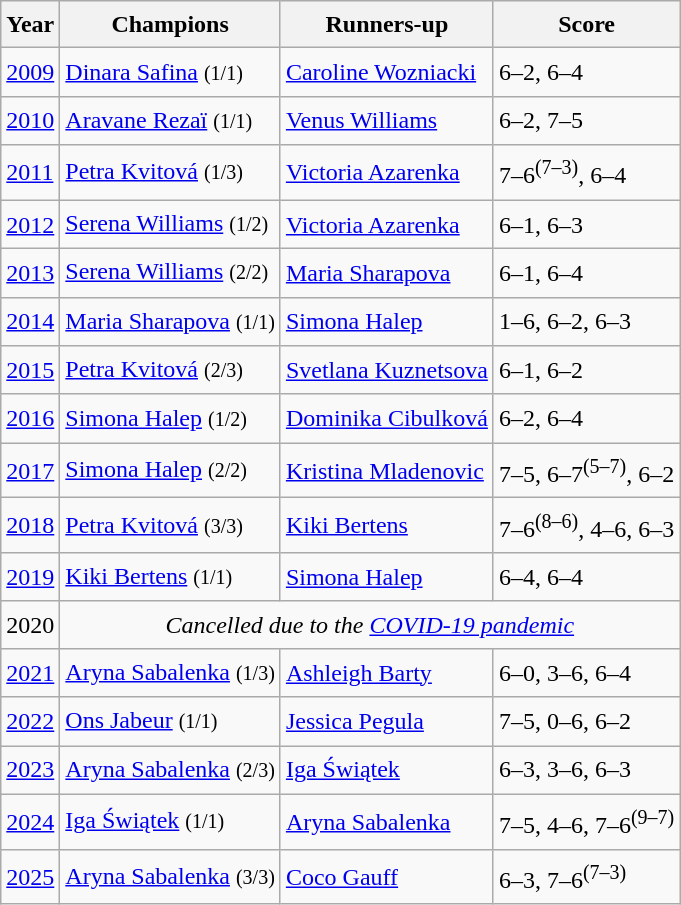<table class="wikitable sortable" style="font-size:1.00em; line-height:1.5em;">
<tr>
<th>Year</th>
<th>Champions</th>
<th>Runners-up</th>
<th>Score</th>
</tr>
<tr>
<td><a href='#'>2009</a></td>
<td> <a href='#'>Dinara Safina</a> <small>(1/1)</small></td>
<td> <a href='#'>Caroline Wozniacki</a></td>
<td>6–2, 6–4</td>
</tr>
<tr>
<td><a href='#'>2010</a></td>
<td> <a href='#'>Aravane Rezaï</a> <small>(1/1)</small></td>
<td> <a href='#'>Venus Williams</a></td>
<td>6–2, 7–5</td>
</tr>
<tr>
<td><a href='#'>2011</a></td>
<td> <a href='#'>Petra Kvitová</a> <small>(1/3)</small></td>
<td> <a href='#'>Victoria Azarenka</a></td>
<td>7–6<sup>(7–3)</sup>, 6–4</td>
</tr>
<tr>
<td><a href='#'>2012</a></td>
<td> <a href='#'>Serena Williams</a> <small>(1/2)</small></td>
<td> <a href='#'>Victoria Azarenka</a></td>
<td>6–1, 6–3</td>
</tr>
<tr>
<td><a href='#'>2013</a></td>
<td> <a href='#'>Serena Williams</a> <small>(2/2)</small></td>
<td> <a href='#'>Maria Sharapova</a></td>
<td>6–1, 6–4</td>
</tr>
<tr>
<td><a href='#'>2014</a></td>
<td> <a href='#'>Maria Sharapova</a> <small>(1/1)</small></td>
<td> <a href='#'>Simona Halep</a></td>
<td>1–6, 6–2, 6–3</td>
</tr>
<tr>
<td><a href='#'>2015</a></td>
<td> <a href='#'>Petra Kvitová</a> <small>(2/3)</small></td>
<td> <a href='#'>Svetlana Kuznetsova</a></td>
<td>6–1, 6–2</td>
</tr>
<tr>
<td><a href='#'>2016</a></td>
<td> <a href='#'>Simona Halep</a> <small>(1/2)</small></td>
<td> <a href='#'>Dominika Cibulková</a></td>
<td>6–2, 6–4</td>
</tr>
<tr>
<td><a href='#'>2017</a></td>
<td> <a href='#'>Simona Halep</a> <small>(2/2)</small></td>
<td> <a href='#'>Kristina Mladenovic</a></td>
<td>7–5, 6–7<sup>(5–7)</sup>, 6–2</td>
</tr>
<tr>
<td><a href='#'>2018</a></td>
<td> <a href='#'>Petra Kvitová</a> <small>(3/3)</small></td>
<td> <a href='#'>Kiki Bertens</a></td>
<td>7–6<sup>(8–6)</sup>, 4–6, 6–3</td>
</tr>
<tr>
<td><a href='#'>2019</a></td>
<td> <a href='#'>Kiki Bertens</a> <small>(1/1)</small></td>
<td> <a href='#'>Simona Halep</a></td>
<td>6–4, 6–4</td>
</tr>
<tr>
<td>2020</td>
<td colspan="3" align="center"><em>Cancelled due to the <a href='#'>COVID-19 pandemic</a></em></td>
</tr>
<tr>
<td><a href='#'>2021</a></td>
<td> <a href='#'>Aryna Sabalenka</a> <small>(1/3)</small></td>
<td> <a href='#'>Ashleigh Barty</a></td>
<td>6–0, 3–6, 6–4</td>
</tr>
<tr>
<td><a href='#'>2022</a></td>
<td> <a href='#'>Ons Jabeur</a> <small>(1/1)</small></td>
<td> <a href='#'>Jessica Pegula</a></td>
<td>7–5, 0–6, 6–2</td>
</tr>
<tr>
<td><a href='#'>2023</a></td>
<td> <a href='#'>Aryna Sabalenka</a> <small>(2/3)</small></td>
<td> <a href='#'>Iga Świątek</a></td>
<td>6–3, 3–6, 6–3</td>
</tr>
<tr>
<td><a href='#'>2024</a></td>
<td> <a href='#'>Iga Świątek</a> <small>(1/1)</small></td>
<td> <a href='#'>Aryna Sabalenka</a></td>
<td>7–5, 4–6, 7–6<sup>(9–7)</sup></td>
</tr>
<tr>
<td><a href='#'>2025</a></td>
<td> <a href='#'>Aryna Sabalenka</a> <small>(3/3)</small></td>
<td> <a href='#'>Coco Gauff</a></td>
<td>6–3, 7–6<sup>(7–3)</sup></td>
</tr>
</table>
